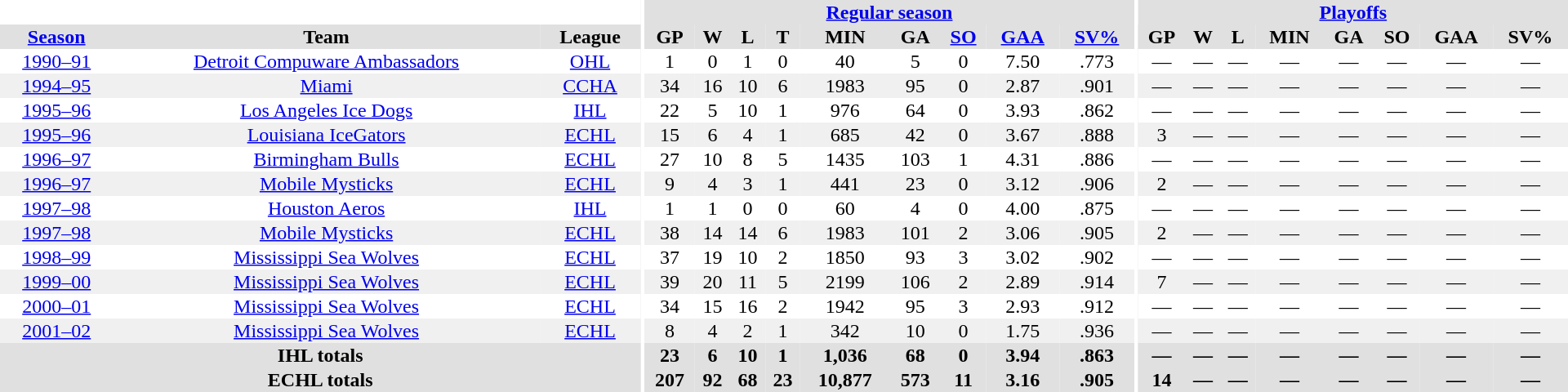<table border="0" cellpadding="1" cellspacing="0" style="text-align:center; width:80em">
<tr bgcolor="#e0e0e0">
<th colspan="3" bgcolor="#ffffff"></th>
<th rowspan="99" bgcolor="#ffffff"></th>
<th colspan="9"><a href='#'>Regular season</a></th>
<th rowspan="99" bgcolor="#ffffff"></th>
<th colspan="8"><a href='#'>Playoffs</a></th>
</tr>
<tr bgcolor="#e0e0e0">
<th><a href='#'>Season</a></th>
<th>Team</th>
<th>League</th>
<th>GP</th>
<th>W</th>
<th>L</th>
<th>T</th>
<th>MIN</th>
<th>GA</th>
<th><a href='#'>SO</a></th>
<th><a href='#'>GAA</a></th>
<th><a href='#'>SV%</a></th>
<th>GP</th>
<th>W</th>
<th>L</th>
<th>MIN</th>
<th>GA</th>
<th>SO</th>
<th>GAA</th>
<th>SV%</th>
</tr>
<tr>
<td><a href='#'>1990–91</a></td>
<td><a href='#'>Detroit Compuware Ambassadors</a></td>
<td><a href='#'>OHL</a></td>
<td>1</td>
<td>0</td>
<td>1</td>
<td>0</td>
<td>40</td>
<td>5</td>
<td>0</td>
<td>7.50</td>
<td>.773</td>
<td>—</td>
<td>—</td>
<td>—</td>
<td>—</td>
<td>—</td>
<td>—</td>
<td>—</td>
<td>—</td>
</tr>
<tr bgcolor="f0f0f0">
<td><a href='#'>1994–95</a></td>
<td><a href='#'>Miami</a></td>
<td><a href='#'>CCHA</a></td>
<td>34</td>
<td>16</td>
<td>10</td>
<td>6</td>
<td>1983</td>
<td>95</td>
<td>0</td>
<td>2.87</td>
<td>.901</td>
<td>—</td>
<td>—</td>
<td>—</td>
<td>—</td>
<td>—</td>
<td>—</td>
<td>—</td>
<td>—</td>
</tr>
<tr>
<td><a href='#'>1995–96</a></td>
<td><a href='#'>Los Angeles Ice Dogs</a></td>
<td><a href='#'>IHL</a></td>
<td>22</td>
<td>5</td>
<td>10</td>
<td>1</td>
<td>976</td>
<td>64</td>
<td>0</td>
<td>3.93</td>
<td>.862</td>
<td>—</td>
<td>—</td>
<td>—</td>
<td>—</td>
<td>—</td>
<td>—</td>
<td>—</td>
<td>—</td>
</tr>
<tr bgcolor="f0f0f0">
<td><a href='#'>1995–96</a></td>
<td><a href='#'>Louisiana IceGators</a></td>
<td><a href='#'>ECHL</a></td>
<td>15</td>
<td>6</td>
<td>4</td>
<td>1</td>
<td>685</td>
<td>42</td>
<td>0</td>
<td>3.67</td>
<td>.888</td>
<td>3</td>
<td>—</td>
<td>—</td>
<td>—</td>
<td>—</td>
<td>—</td>
<td>—</td>
<td>—</td>
</tr>
<tr>
<td><a href='#'>1996–97</a></td>
<td><a href='#'>Birmingham Bulls</a></td>
<td><a href='#'>ECHL</a></td>
<td>27</td>
<td>10</td>
<td>8</td>
<td>5</td>
<td>1435</td>
<td>103</td>
<td>1</td>
<td>4.31</td>
<td>.886</td>
<td>—</td>
<td>—</td>
<td>—</td>
<td>—</td>
<td>—</td>
<td>—</td>
<td>—</td>
<td>—</td>
</tr>
<tr bgcolor="f0f0f0">
<td><a href='#'>1996–97</a></td>
<td><a href='#'>Mobile Mysticks</a></td>
<td><a href='#'>ECHL</a></td>
<td>9</td>
<td>4</td>
<td>3</td>
<td>1</td>
<td>441</td>
<td>23</td>
<td>0</td>
<td>3.12</td>
<td>.906</td>
<td>2</td>
<td>—</td>
<td>—</td>
<td>—</td>
<td>—</td>
<td>—</td>
<td>—</td>
<td>—</td>
</tr>
<tr>
<td><a href='#'>1997–98</a></td>
<td><a href='#'>Houston Aeros</a></td>
<td><a href='#'>IHL</a></td>
<td>1</td>
<td>1</td>
<td>0</td>
<td>0</td>
<td>60</td>
<td>4</td>
<td>0</td>
<td>4.00</td>
<td>.875</td>
<td>—</td>
<td>—</td>
<td>—</td>
<td>—</td>
<td>—</td>
<td>—</td>
<td>—</td>
<td>—</td>
</tr>
<tr bgcolor="f0f0f0">
<td><a href='#'>1997–98</a></td>
<td><a href='#'>Mobile Mysticks</a></td>
<td><a href='#'>ECHL</a></td>
<td>38</td>
<td>14</td>
<td>14</td>
<td>6</td>
<td>1983</td>
<td>101</td>
<td>2</td>
<td>3.06</td>
<td>.905</td>
<td>2</td>
<td>—</td>
<td>—</td>
<td>—</td>
<td>—</td>
<td>—</td>
<td>—</td>
<td>—</td>
</tr>
<tr>
<td><a href='#'>1998–99</a></td>
<td><a href='#'>Mississippi Sea Wolves</a></td>
<td><a href='#'>ECHL</a></td>
<td>37</td>
<td>19</td>
<td>10</td>
<td>2</td>
<td>1850</td>
<td>93</td>
<td>3</td>
<td>3.02</td>
<td>.902</td>
<td>—</td>
<td>—</td>
<td>—</td>
<td>—</td>
<td>—</td>
<td>—</td>
<td>—</td>
<td>—</td>
</tr>
<tr bgcolor="f0f0f0">
<td><a href='#'>1999–00</a></td>
<td><a href='#'>Mississippi Sea Wolves</a></td>
<td><a href='#'>ECHL</a></td>
<td>39</td>
<td>20</td>
<td>11</td>
<td>5</td>
<td>2199</td>
<td>106</td>
<td>2</td>
<td>2.89</td>
<td>.914</td>
<td>7</td>
<td>—</td>
<td>—</td>
<td>—</td>
<td>—</td>
<td>—</td>
<td>—</td>
<td>—</td>
</tr>
<tr>
<td><a href='#'>2000–01</a></td>
<td><a href='#'>Mississippi Sea Wolves</a></td>
<td><a href='#'>ECHL</a></td>
<td>34</td>
<td>15</td>
<td>16</td>
<td>2</td>
<td>1942</td>
<td>95</td>
<td>3</td>
<td>2.93</td>
<td>.912</td>
<td>—</td>
<td>—</td>
<td>—</td>
<td>—</td>
<td>—</td>
<td>—</td>
<td>—</td>
<td>—</td>
</tr>
<tr bgcolor="f0f0f0">
<td><a href='#'>2001–02</a></td>
<td><a href='#'>Mississippi Sea Wolves</a></td>
<td><a href='#'>ECHL</a></td>
<td>8</td>
<td>4</td>
<td>2</td>
<td>1</td>
<td>342</td>
<td>10</td>
<td>0</td>
<td>1.75</td>
<td>.936</td>
<td>—</td>
<td>—</td>
<td>—</td>
<td>—</td>
<td>—</td>
<td>—</td>
<td>—</td>
<td>—</td>
</tr>
<tr bgcolor="#e0e0e0">
<th colspan="3">IHL totals</th>
<th>23</th>
<th>6</th>
<th>10</th>
<th>1</th>
<th>1,036</th>
<th>68</th>
<th>0</th>
<th>3.94</th>
<th>.863</th>
<th>—</th>
<th>—</th>
<th>—</th>
<th>—</th>
<th>—</th>
<th>—</th>
<th>—</th>
<th>—</th>
</tr>
<tr bgcolor="#e0e0e0">
<th colspan="3">ECHL totals</th>
<th>207</th>
<th>92</th>
<th>68</th>
<th>23</th>
<th>10,877</th>
<th>573</th>
<th>11</th>
<th>3.16</th>
<th>.905</th>
<th>14</th>
<th>—</th>
<th>—</th>
<th>—</th>
<th>—</th>
<th>—</th>
<th>—</th>
<th>—</th>
</tr>
</table>
